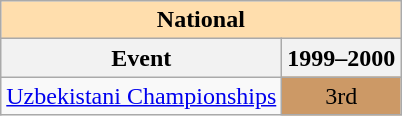<table class="wikitable" style="text-align:center">
<tr>
<th style="background-color: #ffdead; " colspan=2 align=center>National</th>
</tr>
<tr>
<th>Event</th>
<th>1999–2000</th>
</tr>
<tr>
<td align=left><a href='#'>Uzbekistani Championships</a></td>
<td bgcolor=cc9966>3rd</td>
</tr>
</table>
